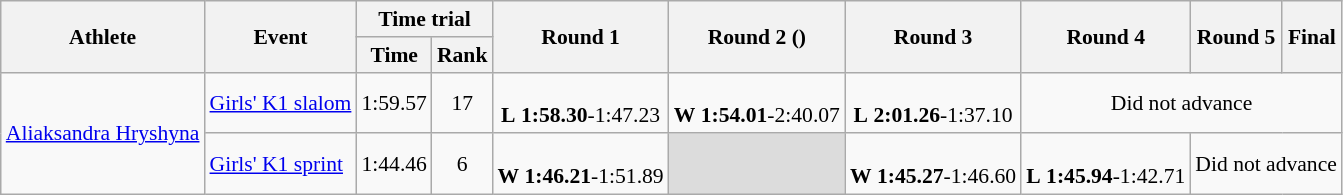<table class="wikitable" border="1" style="font-size:90%">
<tr>
<th rowspan=2>Athlete</th>
<th rowspan=2>Event</th>
<th colspan=2>Time trial</th>
<th rowspan=2>Round 1</th>
<th rowspan=2>Round 2 ()</th>
<th rowspan=2>Round 3</th>
<th rowspan=2>Round 4</th>
<th rowspan=2>Round 5</th>
<th rowspan=2>Final</th>
</tr>
<tr>
<th>Time</th>
<th>Rank</th>
</tr>
<tr>
<td rowspan=2><a href='#'>Aliaksandra Hryshyna</a></td>
<td><a href='#'>Girls' K1 slalom</a></td>
<td align=center>1:59.57</td>
<td align=center>17</td>
<td align=center><br><strong>L</strong> <strong>1:58.30</strong>-1:47.23</td>
<td align=center><br><strong>W</strong> <strong>1:54.01</strong>-2:40.07</td>
<td align=center><br><strong>L</strong> <strong>2:01.26</strong>-1:37.10</td>
<td align=center colspan=3>Did not advance</td>
</tr>
<tr>
<td><a href='#'>Girls' K1 sprint</a></td>
<td align=center>1:44.46</td>
<td align=center>6</td>
<td align=center><br><strong>W</strong> <strong>1:46.21</strong>-1:51.89</td>
<td bgcolor=#DCDCDC></td>
<td align=center><br><strong>W</strong> <strong>1:45.27</strong>-1:46.60</td>
<td align=center><br><strong>L</strong> <strong>1:45.94</strong>-1:42.71</td>
<td align=center colspan=2>Did not advance</td>
</tr>
</table>
